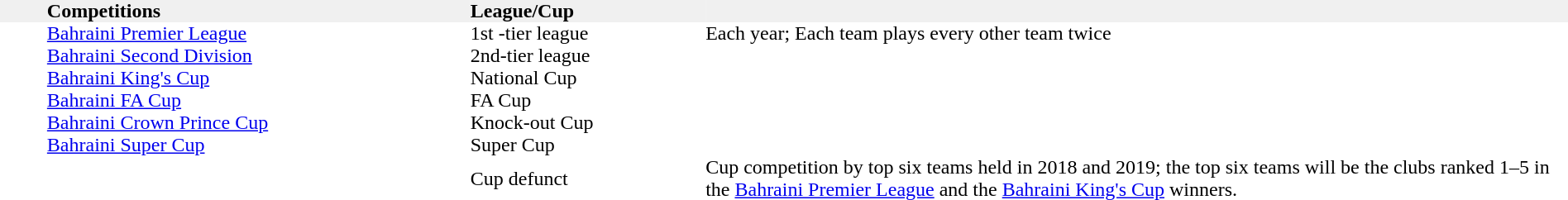<table width="100%" cellspacing="0" cellpadding="0">
<tr bgcolor="F0F0F0">
<th width="3%" align="left"></th>
<th width="27%" align="left">Competitions</th>
<th width="15%" align="left">League/Cup</th>
<th width="55%" align="left"></th>
</tr>
<tr>
<td></td>
<td><a href='#'>Bahraini Premier League</a></td>
<td>1st -tier league</td>
<td>Each year; Each team plays every other team twice</td>
</tr>
<tr>
<td></td>
<td><a href='#'>Bahraini Second Division</a></td>
<td>2nd-tier league</td>
</tr>
<tr>
<td></td>
<td><a href='#'>Bahraini King's Cup</a></td>
<td>National Cup</td>
<td></td>
</tr>
<tr>
<td></td>
<td><a href='#'>Bahraini FA Cup</a></td>
<td>FA Cup</td>
<td></td>
</tr>
<tr>
<td></td>
<td><a href='#'>Bahraini Crown Prince Cup</a></td>
<td>Knock-out Cup</td>
<td></td>
</tr>
<tr>
<td></td>
<td><a href='#'>Bahraini Super Cup</a></td>
<td>Super Cup</td>
<td></td>
</tr>
<tr>
<td></td>
<td></td>
<td>Cup defunct</td>
<td>Cup competition by top six teams held in 2018 and 2019; the top six teams will be the clubs ranked 1–5 in the <a href='#'>Bahraini Premier League</a> and the <a href='#'>Bahraini King's Cup</a> winners.</td>
</tr>
<tr>
</tr>
</table>
